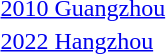<table>
<tr>
<td><a href='#'>2010 Guangzhou</a></td>
<td></td>
<td></td>
<td></td>
</tr>
<tr>
<td><a href='#'>2022 Hangzhou</a></td>
<td></td>
<td></td>
<td></td>
</tr>
</table>
